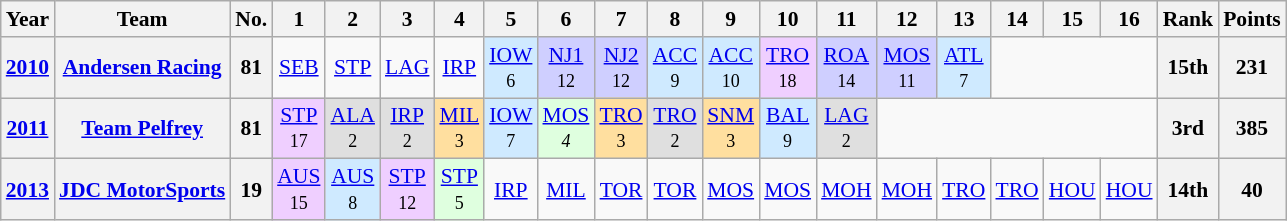<table class="wikitable" style="text-align:center; font-size:90%">
<tr>
<th>Year</th>
<th>Team</th>
<th>No.</th>
<th>1</th>
<th>2</th>
<th>3</th>
<th>4</th>
<th>5</th>
<th>6</th>
<th>7</th>
<th>8</th>
<th>9</th>
<th>10</th>
<th>11</th>
<th>12</th>
<th>13</th>
<th>14</th>
<th>15</th>
<th>16</th>
<th>Rank</th>
<th>Points</th>
</tr>
<tr>
<th><a href='#'>2010</a></th>
<th><a href='#'>Andersen Racing</a></th>
<th>81</th>
<td><a href='#'>SEB</a></td>
<td><a href='#'>STP</a></td>
<td><a href='#'>LAG</a></td>
<td><a href='#'>IRP</a></td>
<td style="background:#CFEAFF;"><a href='#'>IOW</a><br><small>6</small></td>
<td style="background:#CFCFFF;"><a href='#'>NJ1</a><br><small>12</small></td>
<td style="background:#CFCFFF;"><a href='#'>NJ2</a><br><small>12</small></td>
<td style="background:#CFEAFF;"><a href='#'>ACC</a><br><small>9</small></td>
<td style="background:#CFEAFF;"><a href='#'>ACC</a><br><small>10</small></td>
<td style="background:#EFCFFF;"><a href='#'>TRO</a><br><small>18</small></td>
<td style="background:#CFCFFF;"><a href='#'>ROA</a><br><small>14</small></td>
<td style="background:#CFCFFF;"><a href='#'>MOS</a><br><small>11</small></td>
<td style="background:#CFEAFF;"><a href='#'>ATL</a><br><small>7</small></td>
<td colspan=3></td>
<th>15th</th>
<th>231</th>
</tr>
<tr>
<th><a href='#'>2011</a></th>
<th><a href='#'>Team Pelfrey</a></th>
<th>81</th>
<td style="background:#EFCFFF;"><a href='#'>STP</a><br><small>17</small></td>
<td style="background:#DFDFDF;"><a href='#'>ALA</a><br><small>2</small></td>
<td style="background:#DFDFDF;"><a href='#'>IRP</a><br><small>2</small></td>
<td style="background:#FFDF9F;"><a href='#'>MIL</a><br><small>3</small></td>
<td style="background:#CFEAFF;"><a href='#'>IOW</a><br><small>7</small></td>
<td style="background:#DFFFDF;"><a href='#'>MOS</a><br><small><em>4</em></small></td>
<td style="background:#FFDF9F;"><a href='#'>TRO</a><br><small>3</small></td>
<td style="background:#DFDFDF;"><a href='#'>TRO</a><br><small>2</small></td>
<td style="background:#FFDF9F;"><a href='#'>SNM</a><br><small>3</small></td>
<td style="background:#CFEAFF;"><a href='#'>BAL</a><br><small>9</small></td>
<td style="background:#DFDFDF;"><a href='#'>LAG</a><br><small>2</small></td>
<td colspan=5></td>
<th>3rd</th>
<th>385</th>
</tr>
<tr>
<th><a href='#'>2013</a></th>
<th><a href='#'>JDC MotorSports</a></th>
<th>19</th>
<td style="background:#EFCFFF;"><a href='#'>AUS</a><br><small>15</small></td>
<td style="background:#CFEAFF;"><a href='#'>AUS</a><br><small>8</small></td>
<td style="background:#EFCFFF;"><a href='#'>STP</a><br><small>12</small></td>
<td style="background:#DFFFDF;"><a href='#'>STP</a><br><small>5</small></td>
<td><a href='#'>IRP</a></td>
<td><a href='#'>MIL</a></td>
<td><a href='#'>TOR</a></td>
<td><a href='#'>TOR</a></td>
<td><a href='#'>MOS</a></td>
<td><a href='#'>MOS</a></td>
<td><a href='#'>MOH</a></td>
<td><a href='#'>MOH</a></td>
<td><a href='#'>TRO</a></td>
<td><a href='#'>TRO</a></td>
<td><a href='#'>HOU</a></td>
<td><a href='#'>HOU</a></td>
<th>14th</th>
<th>40</th>
</tr>
</table>
